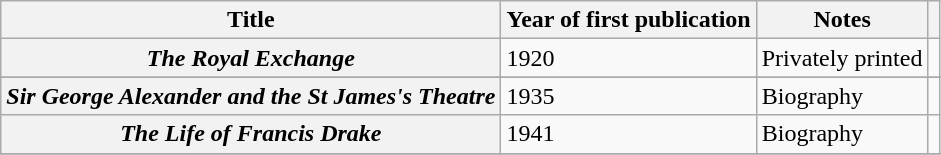<table class="wikitable plainrowheaders sortable" style="margin-right: 0;">
<tr>
<th scope="col">Title</th>
<th scope="col">Year of first publication</th>
<th scope="col" class="unsortable">Notes</th>
<th scope="col" class="unsortable"></th>
</tr>
<tr>
<th scope="row"><em>The Royal Exchange</em></th>
<td>1920</td>
<td>Privately printed</td>
<td style="text-align: center;"></td>
</tr>
<tr>
</tr>
<tr>
<th scope="row"><em>Sir George Alexander and the St James's Theatre</em></th>
<td>1935</td>
<td>Biography</td>
<td style="text-align: center;"></td>
</tr>
<tr>
<th scope="row"><em>The Life of Francis Drake</em></th>
<td>1941</td>
<td>Biography</td>
<td style="text-align: center;"></td>
</tr>
<tr>
</tr>
</table>
